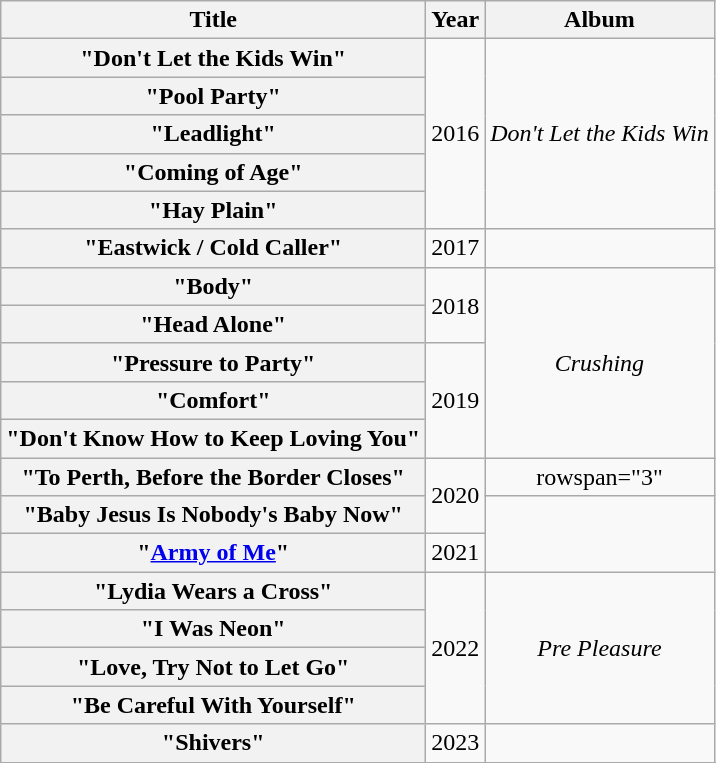<table class="wikitable plainrowheaders" style="text-align:center;" border="1">
<tr>
<th scope="col">Title</th>
<th scope="col">Year</th>
<th scope="col">Album</th>
</tr>
<tr>
<th scope="row">"Don't Let the Kids Win"</th>
<td rowspan="5">2016</td>
<td rowspan="5"><em>Don't Let the Kids Win</em></td>
</tr>
<tr>
<th scope="row">"Pool Party"</th>
</tr>
<tr>
<th scope="row">"Leadlight"</th>
</tr>
<tr>
<th scope="row">"Coming of Age"</th>
</tr>
<tr>
<th scope="row">"Hay Plain"</th>
</tr>
<tr>
<th scope="row">"Eastwick / Cold Caller"</th>
<td>2017</td>
<td></td>
</tr>
<tr>
<th scope="row">"Body"</th>
<td rowspan="2">2018</td>
<td rowspan="5"><em>Crushing</em></td>
</tr>
<tr>
<th scope="row">"Head Alone"</th>
</tr>
<tr>
<th scope="row">"Pressure to Party"</th>
<td rowspan="3">2019</td>
</tr>
<tr>
<th scope="row">"Comfort"</th>
</tr>
<tr>
<th scope="row">"Don't Know How to Keep Loving You"</th>
</tr>
<tr>
<th scope="row">"To Perth, Before the Border Closes"</th>
<td rowspan="2">2020</td>
<td>rowspan="3" </td>
</tr>
<tr>
<th scope="row">"Baby Jesus Is Nobody's Baby Now"</th>
</tr>
<tr>
<th scope="row">"<a href='#'>Army of Me</a>" </th>
<td>2021</td>
</tr>
<tr>
<th scope="row">"Lydia Wears a Cross"</th>
<td rowspan="4">2022</td>
<td rowspan="4"><em>Pre Pleasure</em></td>
</tr>
<tr>
<th scope="row">"I Was Neon"</th>
</tr>
<tr>
<th scope="row">"Love, Try Not to Let Go"</th>
</tr>
<tr>
<th scope="row">"Be Careful With Yourself"</th>
</tr>
<tr>
<th scope="row">"Shivers"</th>
<td>2023</td>
<td></td>
</tr>
<tr>
</tr>
</table>
